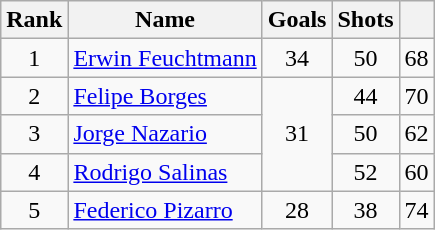<table class="wikitable sortable" style="text-align: center;">
<tr>
<th>Rank</th>
<th>Name</th>
<th>Goals</th>
<th>Shots</th>
<th></th>
</tr>
<tr>
<td>1</td>
<td align=left> <a href='#'>Erwin Feuchtmann</a></td>
<td>34</td>
<td>50</td>
<td>68</td>
</tr>
<tr>
<td>2</td>
<td align=left> <a href='#'>Felipe Borges</a></td>
<td rowspan=3>31</td>
<td>44</td>
<td>70</td>
</tr>
<tr>
<td>3</td>
<td align=left> <a href='#'>Jorge Nazario</a></td>
<td>50</td>
<td>62</td>
</tr>
<tr>
<td>4</td>
<td align=left> <a href='#'>Rodrigo Salinas</a></td>
<td>52</td>
<td>60</td>
</tr>
<tr>
<td>5</td>
<td align=left> <a href='#'>Federico Pizarro</a></td>
<td>28</td>
<td>38</td>
<td>74</td>
</tr>
</table>
